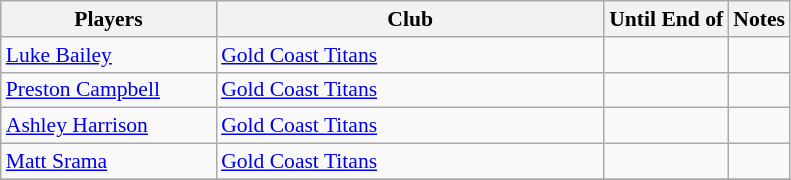<table class="wikitable" style="font-size:90%">
<tr bgcolor="#efefef">
<th style="width:9.5em">Players</th>
<th style="width:17.5em">Club</th>
<th>Until End of</th>
<th>Notes</th>
</tr>
<tr>
<td><a href='#'>Luke Bailey</a></td>
<td> <a href='#'>Gold Coast Titans</a></td>
<td></td>
<td></td>
</tr>
<tr>
<td><a href='#'>Preston Campbell</a></td>
<td> <a href='#'>Gold Coast Titans</a></td>
<td></td>
<td></td>
</tr>
<tr>
<td><a href='#'>Ashley Harrison</a></td>
<td> <a href='#'>Gold Coast Titans</a></td>
<td></td>
<td></td>
</tr>
<tr>
<td><a href='#'>Matt Srama</a></td>
<td> <a href='#'>Gold Coast Titans</a></td>
<td></td>
<td></td>
</tr>
<tr>
</tr>
</table>
